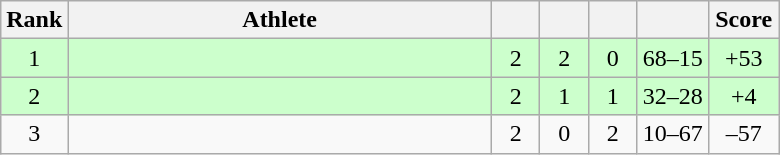<table class="wikitable" style="text-align: center;">
<tr>
<th width=25>Rank</th>
<th width=275>Athlete</th>
<th width=25></th>
<th width=25></th>
<th width=25></th>
<th width=40></th>
<th width=40>Score</th>
</tr>
<tr bgcolor=ccffcc>
<td>1</td>
<td align=left></td>
<td>2</td>
<td>2</td>
<td>0</td>
<td>68–15</td>
<td>+53</td>
</tr>
<tr bgcolor=ccffcc>
<td>2</td>
<td align=left></td>
<td>2</td>
<td>1</td>
<td>1</td>
<td>32–28</td>
<td>+4</td>
</tr>
<tr>
<td>3</td>
<td align=left></td>
<td>2</td>
<td>0</td>
<td>2</td>
<td>10–67</td>
<td>–57</td>
</tr>
</table>
